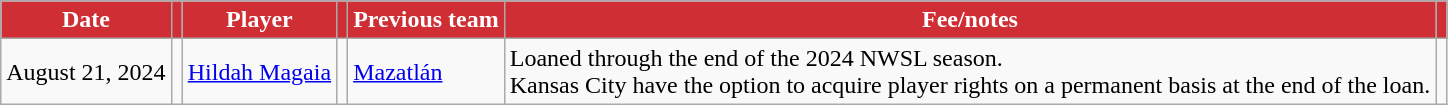<table class="wikitable sortable">
<tr>
<th style="background:#d02e35; color:#fff;" data-sort-type="date">Date</th>
<th style="background:#d02e35; color:#fff;"></th>
<th style="background:#d02e35; color:#fff;">Player</th>
<th style="background:#d02e35; color:#fff;"></th>
<th style="background:#d02e35; color:#fff;">Previous team</th>
<th style="background:#d02e35; color:#fff;">Fee/notes</th>
<th style="background:#d02e35; color:#fff;"></th>
</tr>
<tr>
<td>August 21, 2024</td>
<td></td>
<td><a href='#'>Hildah Magaia</a></td>
<td></td>
<td> <a href='#'>Mazatlán</a></td>
<td>Loaned through the end of the 2024 NWSL season.<br>Kansas City have the option to acquire player rights on a permanent basis at the end of the loan.</td>
<td></td>
</tr>
</table>
